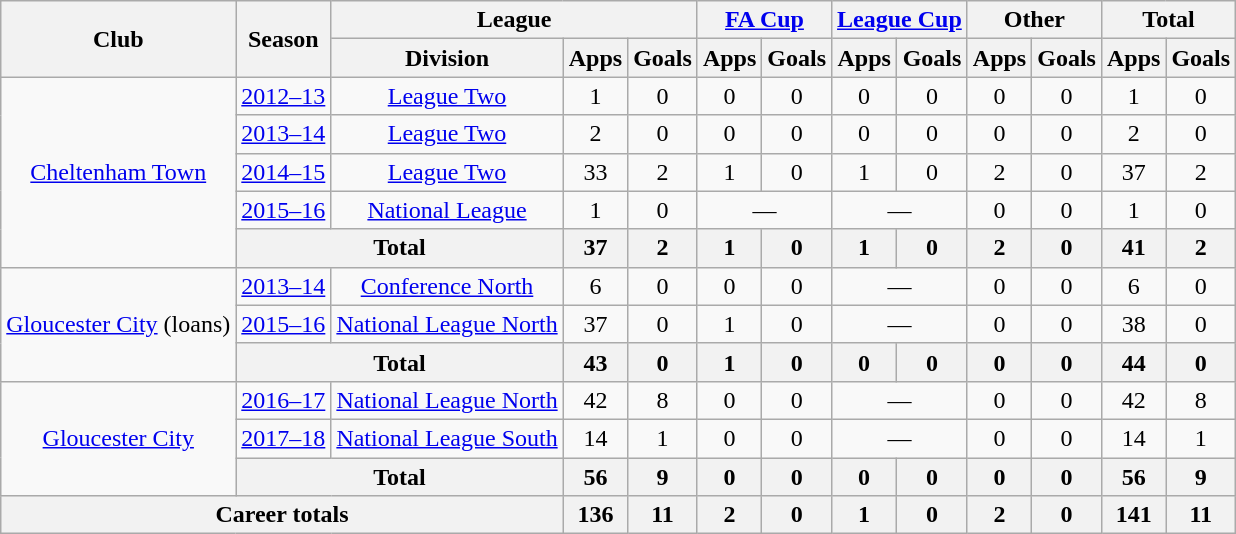<table class="wikitable" style="text-align: center">
<tr>
<th rowspan="2">Club</th>
<th rowspan="2">Season</th>
<th colspan="3">League</th>
<th colspan="2"><a href='#'>FA Cup</a></th>
<th colspan="2"><a href='#'>League Cup</a></th>
<th colspan="2">Other</th>
<th colspan="2">Total</th>
</tr>
<tr>
<th>Division</th>
<th>Apps</th>
<th>Goals</th>
<th>Apps</th>
<th>Goals</th>
<th>Apps</th>
<th>Goals</th>
<th>Apps</th>
<th>Goals</th>
<th>Apps</th>
<th>Goals</th>
</tr>
<tr>
<td rowspan="5"><a href='#'>Cheltenham Town</a></td>
<td><a href='#'>2012–13</a></td>
<td><a href='#'>League Two</a></td>
<td>1</td>
<td>0</td>
<td>0</td>
<td>0</td>
<td>0</td>
<td>0</td>
<td>0</td>
<td>0</td>
<td>1</td>
<td>0</td>
</tr>
<tr>
<td><a href='#'>2013–14</a></td>
<td><a href='#'>League Two</a></td>
<td>2</td>
<td>0</td>
<td>0</td>
<td>0</td>
<td>0</td>
<td>0</td>
<td>0</td>
<td>0</td>
<td>2</td>
<td>0</td>
</tr>
<tr>
<td><a href='#'>2014–15</a></td>
<td><a href='#'>League Two</a></td>
<td>33</td>
<td>2</td>
<td>1</td>
<td>0</td>
<td>1</td>
<td>0</td>
<td>2</td>
<td>0</td>
<td>37</td>
<td>2</td>
</tr>
<tr>
<td><a href='#'>2015–16</a></td>
<td><a href='#'>National League</a></td>
<td>1</td>
<td>0</td>
<td colspan="2">—</td>
<td colspan="2">—</td>
<td>0</td>
<td>0</td>
<td>1</td>
<td>0</td>
</tr>
<tr>
<th colspan="2">Total</th>
<th>37</th>
<th>2</th>
<th>1</th>
<th>0</th>
<th>1</th>
<th>0</th>
<th>2</th>
<th>0</th>
<th>41</th>
<th>2</th>
</tr>
<tr>
<td rowspan="3"><a href='#'>Gloucester City</a> (loans)</td>
<td><a href='#'>2013–14</a></td>
<td><a href='#'>Conference North</a></td>
<td>6</td>
<td>0</td>
<td>0</td>
<td>0</td>
<td colspan="2">—</td>
<td>0</td>
<td>0</td>
<td>6</td>
<td>0</td>
</tr>
<tr>
<td><a href='#'>2015–16</a></td>
<td><a href='#'>National League North</a></td>
<td>37</td>
<td>0</td>
<td>1</td>
<td>0</td>
<td colspan="2">—</td>
<td>0</td>
<td>0</td>
<td>38</td>
<td>0</td>
</tr>
<tr>
<th colspan="2">Total</th>
<th>43</th>
<th>0</th>
<th>1</th>
<th>0</th>
<th>0</th>
<th>0</th>
<th>0</th>
<th>0</th>
<th>44</th>
<th>0</th>
</tr>
<tr>
<td rowspan="3"><a href='#'>Gloucester City</a></td>
<td><a href='#'>2016–17</a></td>
<td><a href='#'>National League North</a></td>
<td>42</td>
<td>8</td>
<td>0</td>
<td>0</td>
<td colspan="2">—</td>
<td>0</td>
<td>0</td>
<td>42</td>
<td>8</td>
</tr>
<tr>
<td><a href='#'>2017–18</a></td>
<td><a href='#'>National League South</a></td>
<td>14</td>
<td>1</td>
<td>0</td>
<td>0</td>
<td colspan="2">—</td>
<td>0</td>
<td>0</td>
<td>14</td>
<td>1</td>
</tr>
<tr>
<th colspan="2">Total</th>
<th>56</th>
<th>9</th>
<th>0</th>
<th>0</th>
<th>0</th>
<th>0</th>
<th>0</th>
<th>0</th>
<th>56</th>
<th>9</th>
</tr>
<tr>
<th colspan="3">Career totals</th>
<th>136</th>
<th>11</th>
<th>2</th>
<th>0</th>
<th>1</th>
<th>0</th>
<th>2</th>
<th>0</th>
<th>141</th>
<th>11</th>
</tr>
</table>
